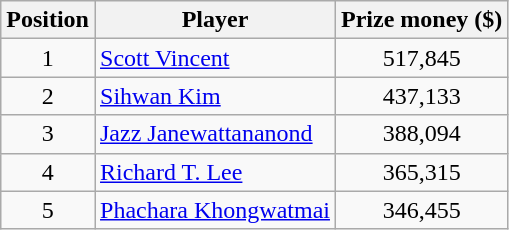<table class="wikitable">
<tr>
<th>Position</th>
<th>Player</th>
<th>Prize money ($)</th>
</tr>
<tr>
<td align=center>1</td>
<td> <a href='#'>Scott Vincent</a></td>
<td align=center>517,845</td>
</tr>
<tr>
<td align=center>2</td>
<td> <a href='#'>Sihwan Kim</a></td>
<td align=center>437,133</td>
</tr>
<tr>
<td align=center>3</td>
<td> <a href='#'>Jazz Janewattananond</a></td>
<td align=center>388,094</td>
</tr>
<tr>
<td align=center>4</td>
<td> <a href='#'>Richard T. Lee</a></td>
<td align=center>365,315</td>
</tr>
<tr>
<td align=center>5</td>
<td> <a href='#'>Phachara Khongwatmai</a></td>
<td align=center>346,455</td>
</tr>
</table>
